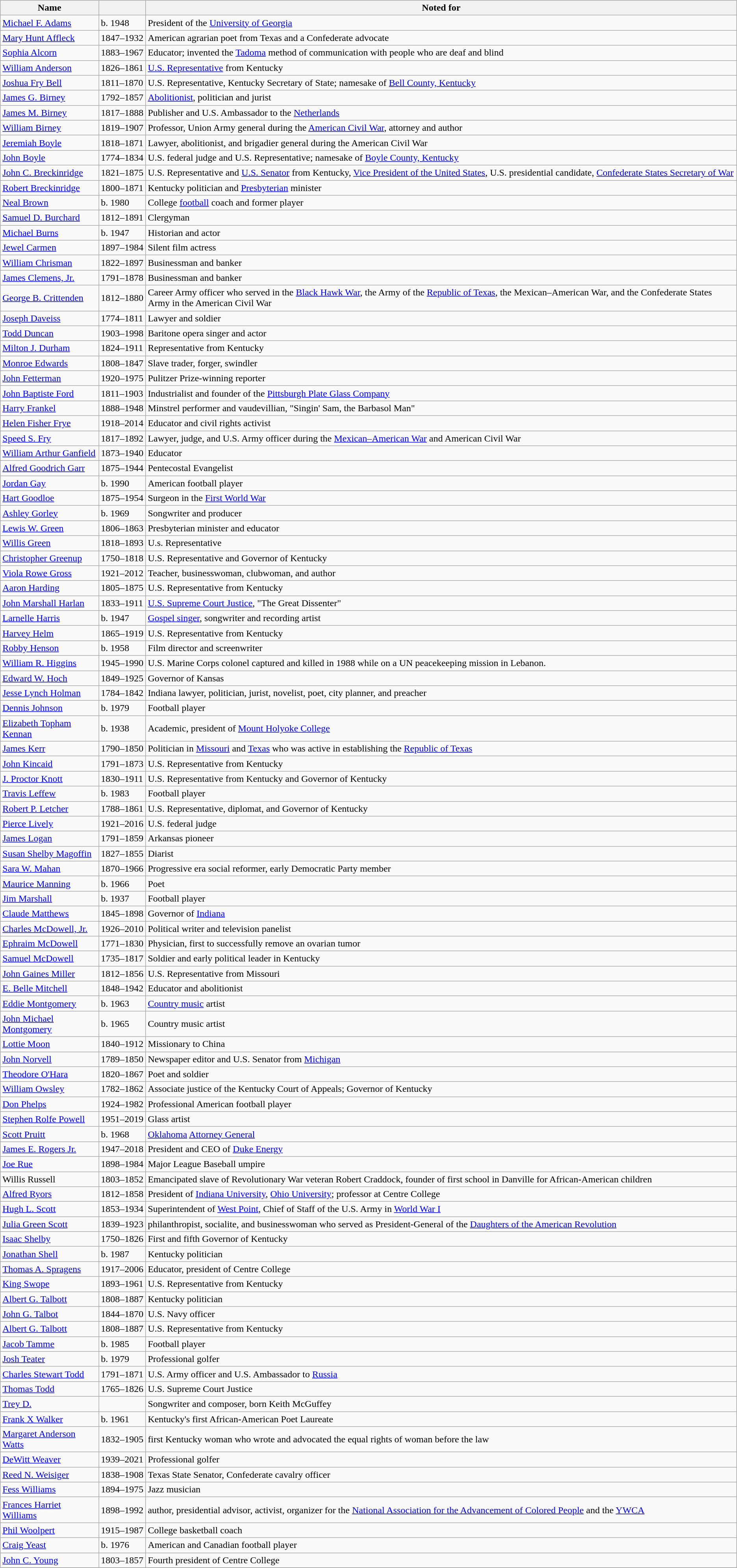<table class="wikitable">
<tr>
<th>Name</th>
<th></th>
<th>Noted for</th>
</tr>
<tr>
<td><a href='#'>Michael F. Adams</a></td>
<td>b. 1948</td>
<td>President of the <a href='#'>University of Georgia</a></td>
</tr>
<tr>
<td><a href='#'>Mary Hunt Affleck</a></td>
<td>1847–1932</td>
<td>American agrarian poet from Texas and a Confederate advocate</td>
</tr>
<tr>
<td><a href='#'>Sophia Alcorn</a></td>
<td style=white-space:nowrap>1883–1967</td>
<td>Educator; invented the <a href='#'>Tadoma</a> method of communication with people who are deaf and blind</td>
</tr>
<tr>
<td><a href='#'>William Anderson</a></td>
<td>1826–1861</td>
<td><a href='#'>U.S. Representative</a> from Kentucky</td>
</tr>
<tr>
<td><a href='#'>Joshua Fry Bell</a></td>
<td>1811–1870</td>
<td>U.S. Representative, Kentucky Secretary of State; namesake of <a href='#'>Bell County, Kentucky</a></td>
</tr>
<tr>
<td><a href='#'>James G. Birney</a></td>
<td>1792–1857</td>
<td><a href='#'>Abolitionist</a>, politician and jurist</td>
</tr>
<tr>
<td><a href='#'>James M. Birney</a></td>
<td>1817–1888</td>
<td>Publisher and U.S. Ambassador to the <a href='#'>Netherlands</a></td>
</tr>
<tr>
<td><a href='#'>William Birney</a></td>
<td>1819–1907</td>
<td>Professor, Union Army general during the <a href='#'>American Civil War</a>, attorney and author</td>
</tr>
<tr>
<td><a href='#'>Jeremiah Boyle</a></td>
<td>1818–1871</td>
<td>Lawyer, abolitionist, and brigadier general during the American Civil War</td>
</tr>
<tr>
<td><a href='#'>John Boyle</a></td>
<td>1774–1834</td>
<td>U.S. federal judge and U.S. Representative; namesake of <a href='#'>Boyle County, Kentucky</a></td>
</tr>
<tr>
<td><a href='#'>John C. Breckinridge</a></td>
<td>1821–1875</td>
<td>U.S. Representative and <a href='#'>U.S. Senator</a> from Kentucky, <a href='#'>Vice President of the United States</a>, U.S. presidential candidate, <a href='#'>Confederate States Secretary of War</a></td>
</tr>
<tr>
<td><a href='#'>Robert Breckinridge</a></td>
<td>1800–1871</td>
<td>Kentucky politician and <a href='#'>Presbyterian</a> minister</td>
</tr>
<tr>
<td><a href='#'>Neal Brown</a></td>
<td>b. 1980</td>
<td>College <a href='#'>football</a> coach and former player</td>
</tr>
<tr>
<td><a href='#'>Samuel D. Burchard</a></td>
<td>1812–1891</td>
<td>Clergyman</td>
</tr>
<tr>
<td><a href='#'>Michael Burns</a></td>
<td>b. 1947</td>
<td>Historian and actor</td>
</tr>
<tr>
<td><a href='#'>Jewel Carmen</a></td>
<td>1897–1984</td>
<td>Silent film actress</td>
</tr>
<tr>
<td><a href='#'>William Chrisman</a></td>
<td>1822–1897</td>
<td>Businessman and banker</td>
</tr>
<tr>
<td><a href='#'>James Clemens, Jr.</a></td>
<td>1791–1878</td>
<td>Businessman and banker</td>
</tr>
<tr>
<td><a href='#'>George B. Crittenden</a></td>
<td>1812–1880</td>
<td>Career Army officer who served in the <a href='#'>Black Hawk War</a>, the Army of the <a href='#'>Republic of Texas</a>, the Mexican–American War, and the Confederate States Army in the American Civil War</td>
</tr>
<tr>
<td><a href='#'>Joseph Daveiss</a></td>
<td>1774–1811</td>
<td>Lawyer and soldier</td>
</tr>
<tr>
<td><a href='#'>Todd Duncan</a></td>
<td>1903–1998</td>
<td>Baritone opera singer and actor</td>
</tr>
<tr>
<td><a href='#'>Milton J. Durham</a></td>
<td>1824–1911</td>
<td>Representative from Kentucky</td>
</tr>
<tr>
<td><a href='#'>Monroe Edwards</a></td>
<td>1808–1847</td>
<td>Slave trader, forger, swindler</td>
</tr>
<tr>
<td><a href='#'>John Fetterman</a></td>
<td>1920–1975</td>
<td>Pulitzer Prize-winning reporter</td>
</tr>
<tr>
<td><a href='#'>John Baptiste Ford</a></td>
<td>1811–1903</td>
<td>Industrialist and founder of the <a href='#'>Pittsburgh Plate Glass Company</a></td>
</tr>
<tr>
<td><a href='#'>Harry Frankel</a></td>
<td>1888–1948</td>
<td>Minstrel performer and vaudevillian, "Singin' Sam, the Barbasol Man"</td>
</tr>
<tr>
<td><a href='#'>Helen Fisher Frye</a></td>
<td>1918–2014</td>
<td>Educator and civil rights activist</td>
</tr>
<tr>
<td><a href='#'>Speed S. Fry</a></td>
<td>1817–1892</td>
<td>Lawyer, judge, and U.S. Army officer during the <a href='#'>Mexican–American War</a> and American Civil War</td>
</tr>
<tr>
<td><a href='#'>William Arthur Ganfield</a></td>
<td>1873–1940</td>
<td>Educator</td>
</tr>
<tr>
<td><a href='#'>Alfred Goodrich Garr</a></td>
<td>1875–1944</td>
<td>Pentecostal Evangelist</td>
</tr>
<tr>
<td><a href='#'>Jordan Gay</a></td>
<td>b. 1990</td>
<td>American football player</td>
</tr>
<tr>
<td><a href='#'>Hart Goodloe</a></td>
<td>1875–1954</td>
<td>Surgeon in the <a href='#'>First World War</a></td>
</tr>
<tr>
<td><a href='#'>Ashley Gorley</a></td>
<td>b. 1969</td>
<td>Songwriter and producer</td>
</tr>
<tr>
<td><a href='#'>Lewis W. Green</a></td>
<td>1806–1863</td>
<td>Presbyterian minister and educator</td>
</tr>
<tr>
<td><a href='#'>Willis Green</a></td>
<td>1818–1893</td>
<td>U.s. Representative</td>
</tr>
<tr>
<td><a href='#'>Christopher Greenup</a></td>
<td>1750–1818</td>
<td>U.S. Representative and Governor of Kentucky</td>
</tr>
<tr>
<td><a href='#'>Viola Rowe Gross</a></td>
<td>1921–2012</td>
<td>Teacher, businesswoman, clubwoman, and author</td>
</tr>
<tr>
<td><a href='#'>Aaron Harding</a></td>
<td>1805–1875</td>
<td>U.S. Representative from Kentucky</td>
</tr>
<tr>
<td><a href='#'>John Marshall Harlan</a></td>
<td>1833–1911</td>
<td><a href='#'>U.S. Supreme Court Justice</a>, "The Great Dissenter"</td>
</tr>
<tr>
<td><a href='#'>Larnelle Harris</a></td>
<td>b. 1947</td>
<td><a href='#'>Gospel singer</a>, songwriter and recording artist</td>
</tr>
<tr>
<td><a href='#'>Harvey Helm</a></td>
<td>1865–1919</td>
<td>U.S. Representative from Kentucky</td>
</tr>
<tr>
<td><a href='#'>Robby Henson</a></td>
<td>b. 1958</td>
<td>Film director and screenwriter</td>
</tr>
<tr>
<td><a href='#'>William R. Higgins</a></td>
<td>1945–1990</td>
<td>U.S. Marine Corps colonel captured and killed in 1988 while on a UN peacekeeping mission in Lebanon.</td>
</tr>
<tr>
<td><a href='#'>Edward W. Hoch</a></td>
<td>1849–1925</td>
<td>Governor of Kansas</td>
</tr>
<tr>
<td><a href='#'>Jesse Lynch Holman</a></td>
<td>1784–1842</td>
<td>Indiana lawyer, politician, jurist, novelist, poet, city planner, and preacher</td>
</tr>
<tr>
<td><a href='#'>Dennis Johnson</a></td>
<td>b. 1979</td>
<td>Football player</td>
</tr>
<tr>
<td><a href='#'>Elizabeth Topham Kennan</a></td>
<td>b. 1938</td>
<td>Academic, president of <a href='#'>Mount Holyoke College</a></td>
</tr>
<tr>
<td><a href='#'>James Kerr</a></td>
<td>1790–1850</td>
<td>Politician in <a href='#'>Missouri</a> and <a href='#'>Texas</a> who was active in establishing the <a href='#'>Republic of Texas</a></td>
</tr>
<tr>
<td><a href='#'>John Kincaid</a></td>
<td>1791–1873</td>
<td>U.S. Representative from Kentucky</td>
</tr>
<tr>
<td><a href='#'>J. Proctor Knott</a></td>
<td>1830–1911</td>
<td>U.S. Representative from Kentucky and Governor of Kentucky</td>
</tr>
<tr>
<td><a href='#'>Travis Leffew</a></td>
<td>b. 1983</td>
<td>Football player</td>
</tr>
<tr>
<td><a href='#'>Robert P. Letcher</a></td>
<td>1788–1861</td>
<td>U.S. Representative, diplomat, and Governor of Kentucky</td>
</tr>
<tr>
<td><a href='#'>Pierce Lively</a></td>
<td>1921–2016</td>
<td>U.S. federal judge</td>
</tr>
<tr>
<td><a href='#'>James Logan</a></td>
<td>1791–1859</td>
<td>Arkansas pioneer</td>
</tr>
<tr>
<td><a href='#'>Susan Shelby Magoffin</a></td>
<td>1827–1855</td>
<td>Diarist</td>
</tr>
<tr>
<td><a href='#'>Sara W. Mahan</a></td>
<td>1870–1966</td>
<td>Progressive era social reformer, early Democratic Party member</td>
</tr>
<tr>
<td><a href='#'>Maurice Manning</a></td>
<td>b. 1966</td>
<td>Poet</td>
</tr>
<tr>
<td><a href='#'>Jim Marshall</a></td>
<td>b. 1937</td>
<td>Football player</td>
</tr>
<tr>
<td><a href='#'>Claude Matthews</a></td>
<td>1845–1898</td>
<td>Governor of <a href='#'>Indiana</a></td>
</tr>
<tr>
<td><a href='#'>Charles McDowell, Jr.</a></td>
<td>1926–2010</td>
<td>Political writer and television panelist</td>
</tr>
<tr>
<td><a href='#'>Ephraim McDowell</a></td>
<td>1771–1830</td>
<td>Physician, first to successfully remove an ovarian tumor</td>
</tr>
<tr>
<td><a href='#'>Samuel McDowell</a></td>
<td>1735–1817</td>
<td>Soldier and early political leader in Kentucky</td>
</tr>
<tr>
<td><a href='#'>John Gaines Miller</a></td>
<td>1812–1856</td>
<td>U.S. Representative from Missouri</td>
</tr>
<tr>
<td><a href='#'>E. Belle Mitchell</a></td>
<td>1848–1942</td>
<td>Educator and abolitionist</td>
</tr>
<tr>
<td><a href='#'>Eddie Montgomery</a></td>
<td>b. 1963</td>
<td><a href='#'>Country music</a> artist</td>
</tr>
<tr>
<td><a href='#'>John Michael Montgomery</a></td>
<td>b. 1965</td>
<td>Country music artist</td>
</tr>
<tr>
<td><a href='#'>Lottie Moon</a></td>
<td>1840–1912</td>
<td>Missionary to China</td>
</tr>
<tr>
<td><a href='#'>John Norvell</a></td>
<td>1789–1850</td>
<td>Newspaper editor and U.S. Senator from <a href='#'>Michigan</a></td>
</tr>
<tr>
<td><a href='#'>Theodore O'Hara</a></td>
<td>1820–1867</td>
<td>Poet and soldier</td>
</tr>
<tr>
<td><a href='#'>William Owsley</a></td>
<td>1782–1862</td>
<td>Associate justice of the Kentucky Court of Appeals; Governor of Kentucky</td>
</tr>
<tr>
<td><a href='#'>Don Phelps</a></td>
<td>1924–1982</td>
<td>Professional American football player</td>
</tr>
<tr>
<td><a href='#'>Stephen Rolfe Powell</a></td>
<td>1951–2019</td>
<td>Glass artist</td>
</tr>
<tr>
<td><a href='#'>Scott Pruitt</a></td>
<td>b. 1968</td>
<td><a href='#'>Oklahoma</a> <a href='#'>Attorney General</a></td>
</tr>
<tr>
<td><a href='#'>James E. Rogers Jr.</a></td>
<td>1947–2018</td>
<td>President and CEO of <a href='#'>Duke Energy</a></td>
</tr>
<tr>
<td><a href='#'>Joe Rue</a></td>
<td>1898–1984</td>
<td>Major League Baseball umpire</td>
</tr>
<tr>
<td>Willis Russell</td>
<td>1803–1852</td>
<td>Emancipated slave of Revolutionary War veteran Robert Craddock, founder of first school in Danville for African-American children</td>
</tr>
<tr>
<td><a href='#'>Alfred Ryors</a></td>
<td>1812–1858</td>
<td>President of <a href='#'>Indiana University</a>, <a href='#'>Ohio University</a>; professor at Centre College</td>
</tr>
<tr>
<td><a href='#'>Hugh L. Scott</a></td>
<td>1853–1934</td>
<td>Superintendent of <a href='#'>West Point</a>, Chief of Staff of the U.S. Army in <a href='#'>World War I</a></td>
</tr>
<tr>
<td><a href='#'>Julia Green Scott</a></td>
<td>1839–1923</td>
<td>philanthropist, socialite, and businesswoman who served as President-General of the <a href='#'>Daughters of the American Revolution</a></td>
</tr>
<tr>
<td><a href='#'>Isaac Shelby</a></td>
<td>1750–1826</td>
<td>First and fifth Governor of Kentucky</td>
</tr>
<tr>
<td><a href='#'>Jonathan Shell</a></td>
<td>b. 1987</td>
<td>Kentucky politician</td>
</tr>
<tr>
<td><a href='#'>Thomas A. Spragens</a></td>
<td>1917–2006</td>
<td>Educator, president of Centre College</td>
</tr>
<tr>
<td><a href='#'>King Swope</a></td>
<td>1893–1961</td>
<td>U.S. Representative from Kentucky</td>
</tr>
<tr>
<td><a href='#'>Albert G. Talbott</a></td>
<td>1808–1887</td>
<td>Kentucky politician</td>
</tr>
<tr>
<td><a href='#'>John G. Talbot</a></td>
<td>1844–1870</td>
<td>U.S. Navy officer</td>
</tr>
<tr>
<td><a href='#'>Albert G. Talbott</a></td>
<td>1808–1887</td>
<td>U.S. Representative from Kentucky</td>
</tr>
<tr>
<td><a href='#'>Jacob Tamme</a></td>
<td>b. 1985</td>
<td>Football player</td>
</tr>
<tr>
<td><a href='#'>Josh Teater</a></td>
<td>b. 1979</td>
<td>Professional golfer</td>
</tr>
<tr>
<td><a href='#'>Charles Stewart Todd</a></td>
<td>1791–1871</td>
<td>U.S. Army officer and U.S. Ambassador to <a href='#'>Russia</a></td>
</tr>
<tr>
<td><a href='#'>Thomas Todd</a></td>
<td>1765–1826</td>
<td>U.S. Supreme Court Justice</td>
</tr>
<tr>
<td><a href='#'>Trey D.</a></td>
<td></td>
<td>Songwriter and composer, born Keith McGuffey</td>
</tr>
<tr>
<td><a href='#'>Frank X Walker</a></td>
<td>b. 1961</td>
<td>Kentucky's first African-American Poet Laureate</td>
</tr>
<tr>
<td><a href='#'>Margaret Anderson Watts</a></td>
<td>1832–1905</td>
<td>first Kentucky woman who wrote and advocated the equal rights of woman before the law</td>
</tr>
<tr>
<td><a href='#'>DeWitt Weaver</a></td>
<td>1939–2021</td>
<td>Professional golfer</td>
</tr>
<tr>
<td><a href='#'>Reed N. Weisiger</a></td>
<td>1838–1908</td>
<td>Texas State Senator, Confederate cavalry officer</td>
</tr>
<tr>
<td><a href='#'>Fess Williams</a></td>
<td>1894–1975</td>
<td>Jazz musician</td>
</tr>
<tr>
<td><a href='#'>Frances Harriet Williams</a></td>
<td>1898–1992</td>
<td>author, presidential advisor, activist, organizer for the <a href='#'>National Association for the Advancement of Colored People</a> and the <a href='#'>YWCA</a></td>
</tr>
<tr>
<td><a href='#'>Phil Woolpert</a></td>
<td>1915–1987</td>
<td>College basketball coach</td>
</tr>
<tr>
<td><a href='#'>Craig Yeast</a></td>
<td>b. 1976</td>
<td>American and Canadian football player</td>
</tr>
<tr>
<td><a href='#'>John C. Young</a></td>
<td>1803–1857</td>
<td>Fourth president of Centre College</td>
</tr>
<tr>
</tr>
</table>
